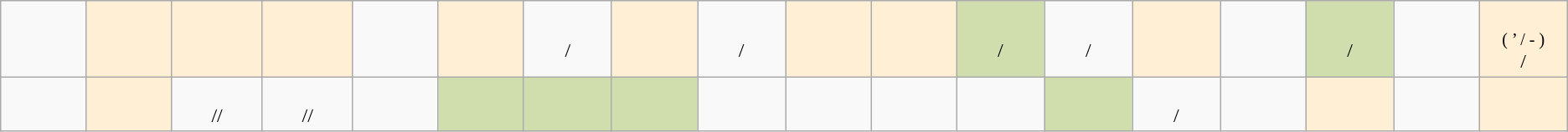<table class="wikitable Unicode" dir="rtl">
<tr>
<td style="width:7em; text-align:center; padding: 3px;" bgcolor="#FFEFD5"><span></span><br><small>‌( - / ’ )</small><br>/</td>
<td style="width:7em; text-align:center; padding: 3px;"><span></span><br></td>
<td style="width:7em; text-align:center; padding: 3px;" bgcolor="#d0dead"><span></span><br>/</td>
<td style="width:7em; text-align:center; padding: 3px;"><span></span><br></td>
<td style="width:7em; text-align:center; padding: 3px;" bgcolor="#FFEFD5"><span></span><br></td>
<td style="width:7em; text-align:center; padding: 3px;"><span></span><br>/</td>
<td style="width:7em; text-align:center; padding: 3px;" bgcolor="#d0dead"><span></span><br>/</td>
<td style="width:7em; text-align:center; padding: 3px;" bgcolor="#FFEFD5"><span></span><br></td>
<td style="width:7em; text-align:center; padding: 3px;" bgcolor="#FFEFD5"><span></span><br></td>
<td style="width:7em; text-align:center; padding: 3px;"><span></span><br>/</td>
<td style="width:7em; text-align:center; padding: 3px;" bgcolor="#FFEFD5"><span></span><br></td>
<td style="width:7em; text-align:center; padding: 3px;"><span></span><br>/</td>
<td style="width:7em; text-align:center; padding: 3px;" bgcolor="#FFEFD5"><span></span><br></td>
<td style="width:7em; text-align:center; padding: 3px;"><span></span><br></td>
<td style="width:7em; text-align:center; padding: 3px;" bgcolor="#FFEFD5"><span></span><br></td>
<td style="width:7em; text-align:center; padding: 3px;" bgcolor="#FFEFD5"><span></span><br></td>
<td style="width:7em; text-align:center; padding: 3px;" bgcolor="#FFEFD5"><span></span><br></td>
<td style="width:7em; text-align:center; padding: 3px;"><span></span><br></td>
</tr>
<tr>
<td style="width:7em; text-align:center; padding: 3px;" bgcolor="#FFEFD5"><span></span><br></td>
<td style="width:7em; text-align:center; padding: 3px;"><span></span><br></td>
<td style="width:7em; text-align:center; padding: 3px;" bgcolor="#FFEFD5"><span></span><br></td>
<td style="width:7em; text-align:center; padding: 3px;"><span></span><br></td>
<td style="width:7em; text-align:center; padding: 3px;"><span></span><br>/</td>
<td style="width:7em; text-align:center; padding: 3px;"  bgcolor="#d0dead"><span></span><br></td>
<td style="width:7em; text-align:center; padding: 3px;"><span></span><br></td>
<td style="width:7em; text-align:center; padding: 3px;"><span></span><br></td>
<td style="width:7em; text-align:center; padding: 3px;"><span></span><br></td>
<td><br></td>
<td style="width:7em; text-align:center; padding: 3px;" bgcolor="#d0dead"><span></span><br></td>
<td style="width:7em; text-align:center; padding: 3px;" bgcolor="#d0dead"><span></span><br></td>
<td style="width:7em; text-align:center; padding: 3px;" bgcolor="#d0dead"><span></span><br></td>
<td style="width:7em; text-align:center; padding: 3px;"><span></span><br></td>
<td style="width:7em; text-align:center; padding: 3px;"><span></span><br>//</td>
<td style="width:7em; text-align:center; padding: 3px;"><span></span><br>//</td>
<td style="width:7em; text-align:center; padding: 3px;" bgcolor="#FFEFD5"><span></span><br></td>
</tr>
</table>
